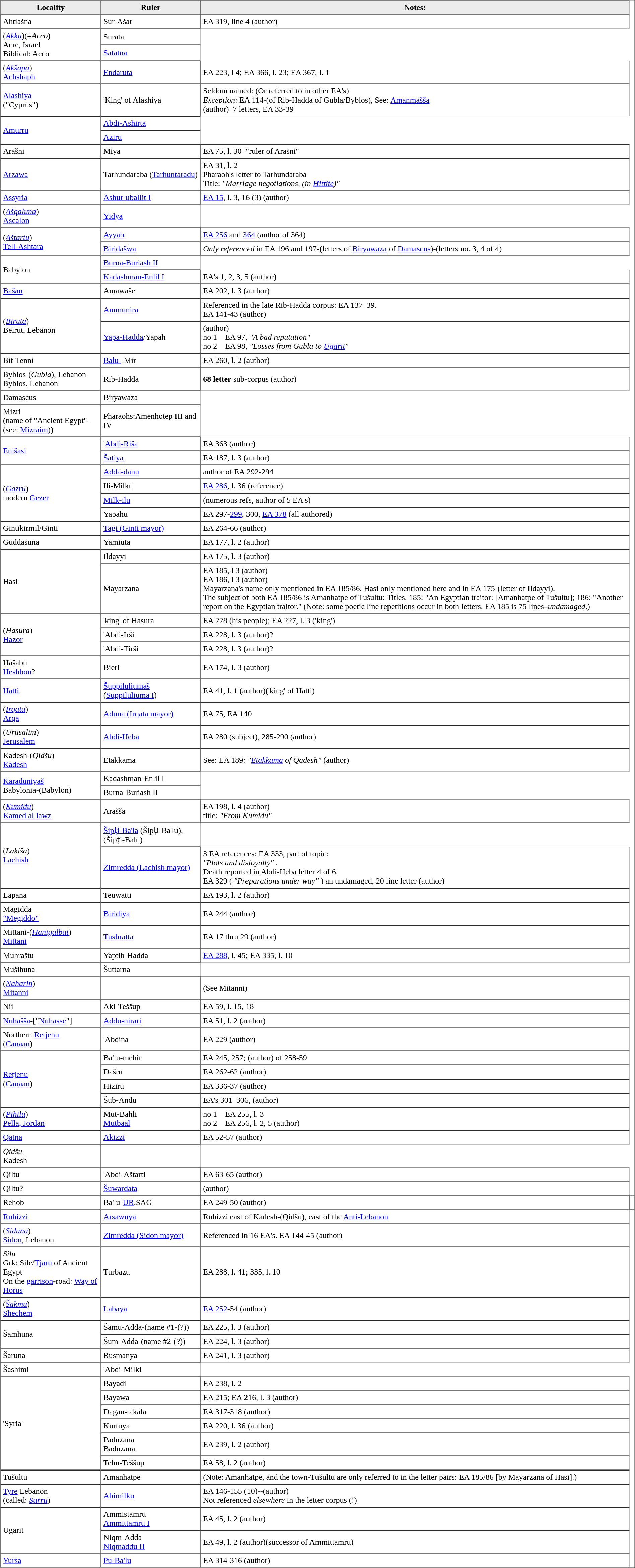<table cellspacing=0 cellpadding=4 border=1>
<tr bgcolor="#ececec" style="text-align:center;">
<th>Locality</th>
<th>Ruler</th>
<th>Notes:</th>
</tr>
<tr>
<td>Ahtiašna</td>
<td>Sur-Ašar</td>
<td>EA 319, line 4 (author)</td>
</tr>
<tr>
<td rowspan="2">(<em><a href='#'>Akka</a></em>)(=<em>Acco</em>)<br>Acre, Israel<br>Biblical: Acco</td>
<td>Surata</td>
</tr>
<tr>
<td><a href='#'>Satatna</a></td>
</tr>
<tr>
<td>(<em><a href='#'>Akšapa</a></em>)<br><a href='#'>Achshaph</a></td>
<td><a href='#'>Endaruta</a></td>
<td>EA 223, l 4; EA 366, l. 23; EA 367, l. 1</td>
</tr>
<tr>
<td><a href='#'>Alashiya</a><br>("Cyprus")</td>
<td>'King' of Alashiya</td>
<td>Seldom named: (Or referred to in other EA's)<br><em>Exception</em>: EA 114-(of Rib-Hadda of Gubla/Byblos), See: <a href='#'>Amanmašša</a><br>(author)–7 letters, EA 33-39</td>
</tr>
<tr>
<td rowspan="2"><a href='#'>Amurru</a></td>
<td><a href='#'>Abdi-Ashirta</a></td>
</tr>
<tr>
<td><a href='#'>Aziru</a></td>
</tr>
<tr>
<td>Arašni</td>
<td>Miya</td>
<td>EA 75, l. 30–"ruler of Arašni"</td>
</tr>
<tr>
<td><a href='#'>Arzawa</a></td>
<td>Tarhundaraba (<a href='#'>Tarhuntaradu</a>)</td>
<td>EA 31, l. 2<br>Pharaoh's letter to Tarhundaraba<br>Title: <em>"Marriage negotiations, (in <a href='#'>Hittite</a>)"</em></td>
</tr>
<tr>
<td><a href='#'>Assyria</a></td>
<td><a href='#'>Ashur-uballit I</a></td>
<td><a href='#'>EA 15</a>, l. 3, 16 (3) (author)</td>
</tr>
<tr>
<td>(<em><a href='#'>Ašqaluna</a></em>)<br><a href='#'>Ascalon</a></td>
<td><a href='#'>Yidya</a></td>
</tr>
<tr>
<td rowspan="2">(<em><a href='#'>Aštartu</a></em>)<br><a href='#'>Tell-Ashtara</a></td>
<td><a href='#'>Ayyab</a></td>
<td><a href='#'>EA 256</a> and <a href='#'>364</a> (author of 364)</td>
</tr>
<tr>
<td><a href='#'>Biridašwa</a></td>
<td><em>Only referenced</em> in EA 196 and 197-(letters of <a href='#'>Biryawaza</a> of <a href='#'>Damascus</a>)-(letters no. 3, 4 of 4)</td>
</tr>
<tr>
<td rowspan="2">Babylon</td>
<td><a href='#'>Burna-Buriash II</a></td>
</tr>
<tr>
<td><a href='#'>Kadashman-Enlil I</a></td>
<td>EA's 1, 2, 3, 5 (author)</td>
</tr>
<tr>
<td><a href='#'>Bašan</a></td>
<td>Amawaše</td>
<td>EA 202, l. 3 (author)</td>
</tr>
<tr>
<td rowspan="2">(<em><a href='#'>Biruta</a></em>)<br>Beirut, Lebanon</td>
<td><a href='#'>Ammunira</a></td>
<td>Referenced in the late Rib-Hadda corpus: EA 137–39.<br>EA 141-43 (author)</td>
</tr>
<tr>
<td><a href='#'>Yapa-Hadda</a>/Yapah</td>
<td>(author)<br>no 1—EA 97, <em>"A bad reputation"</em><br>no 2—EA 98, <em>"Losses from Gubla to <a href='#'>Ugarit</a>"</em></td>
</tr>
<tr>
<td>Bit-Tenni</td>
<td><a href='#'>Balu-</a>-Mir</td>
<td>EA 260, l. 2 (author)</td>
</tr>
<tr>
<td>Byblos-(<em>Gubla</em>), Lebanon<br>Byblos, Lebanon</td>
<td>Rib-Hadda</td>
<td><strong>68 letter</strong> sub-corpus (author)</td>
</tr>
<tr>
<td>Damascus</td>
<td>Biryawaza</td>
</tr>
<tr>
<td>Mizri<br>(name of "Ancient Egypt"-(see: <a href='#'>Mizraim</a>))</td>
<td>Pharaohs:Amenhotep III and IV</td>
</tr>
<tr>
<td rowspan="2"><a href='#'>Enišasi</a></td>
<td>'<a href='#'>Abdi-Riša</a></td>
<td>EA 363 (author)</td>
</tr>
<tr>
<td><a href='#'>Šatiya</a></td>
<td>EA 187, l. 3 (author)</td>
</tr>
<tr>
<td rowspan="4">(<em><a href='#'>Gazru</a></em>)<br>modern <a href='#'>Gezer</a></td>
<td><a href='#'>Adda-danu</a></td>
<td>author of EA 292-294</td>
</tr>
<tr>
<td>Ili-Milku</td>
<td><a href='#'>EA 286</a>, l. 36 (reference)</td>
</tr>
<tr>
<td><a href='#'>Milk-ilu</a></td>
<td>(numerous refs, author of 5 EA's)</td>
</tr>
<tr>
<td>Yapahu</td>
<td>EA 297-<a href='#'>299</a>, 300, <a href='#'>EA 378</a> (all authored)</td>
</tr>
<tr>
<td>Gintikirmil/Ginti</td>
<td><a href='#'>Tagi (Ginti mayor)</a></td>
<td>EA 264-66 (author)</td>
</tr>
<tr>
<td>Guddašuna</td>
<td>Yamiuta</td>
<td>EA 177, l. 2 (author)</td>
</tr>
<tr>
<td rowspan="2">Hasi</td>
<td>Ildayyi</td>
<td>EA 175, l. 3 (author)</td>
</tr>
<tr>
<td>Mayarzana</td>
<td>EA 185, l 3 (author)<br>EA 186, l 3 (author)<br>Mayarzana's name only mentioned in EA 185/86. Hasi only mentioned here and in EA 175-(letter of Ildayyi).<br>The subject of both EA 185/86 is Amanhatpe of Tušultu: Titles, 185: "An Egyptian traitor: [Amanhatpe of Tušultu]; 186: "Another report on the Egyptian traitor." (Note: some poetic line repetitions occur in both letters. EA 185 is 75 lines–<em>undamaged</em>.)</td>
</tr>
<tr>
<td rowspan="3">(<em>Hasura</em>)<br><a href='#'>Hazor</a></td>
<td>'king' of Hasura</td>
<td>EA 228 (his people); EA 227, l. 3 ('king')</td>
</tr>
<tr>
<td>'Abdi-Irši</td>
<td>EA 228, l. 3 (author)?</td>
</tr>
<tr>
<td>'Abdi-Tirši</td>
<td>EA 228, l. 3 (author)?</td>
</tr>
<tr>
<td>Hašabu<br><a href='#'>Heshbon</a>?</td>
<td>Bieri</td>
<td>EA 174, l. 3 (author)</td>
</tr>
<tr>
<td><a href='#'>Hatti</a></td>
<td><a href='#'>Šuppiluliumaš</a><br>(<a href='#'>Suppiluliuma I</a>)</td>
<td>EA 41, l. 1 (author)('king' of Hatti)</td>
</tr>
<tr>
<td>(<em><a href='#'>Irqata</a></em>)<br><a href='#'>Arqa</a></td>
<td><a href='#'>Aduna (Irqata mayor)</a></td>
<td>EA 75, EA 140</td>
</tr>
<tr>
<td>(<em>Urusalim</em>) <br><a href='#'>Jerusalem</a></td>
<td><a href='#'>Abdi-Heba</a></td>
<td>EA 280 (subject), 285-290 (author)</td>
</tr>
<tr>
<td>Kadesh-(<em>Qidšu</em>)<br><a href='#'>Kadesh</a></td>
<td>Etakkama</td>
<td>See: EA 189: <em>"<a href='#'>Etakkama</a> of Qadesh"</em> (author)</td>
</tr>
<tr>
<td rowspan="2"><a href='#'>Karaduniyaš</a><br>Babylonia-(Babylon)</td>
<td>Kadashman-Enlil I</td>
</tr>
<tr>
<td>Burna-Buriash II</td>
</tr>
<tr>
<td>(<em><a href='#'>Kumidu</a></em>)<br><a href='#'>Kamed al lawz</a></td>
<td>Arašša</td>
<td>EA 198, l. 4 (author)<br>title: <em>"From Kumidu"</em></td>
</tr>
<tr>
<td rowspan="2">(<em>Lakiša</em>)<br><a href='#'>Lachish</a></td>
<td><a href='#'>Šipṭi-Ba'la</a> (Šipṭi-Ba'lu), (Šipṭi-Balu)</td>
</tr>
<tr>
<td><a href='#'>Zimredda (Lachish mayor)</a></td>
<td>3 EA references: EA 333, part of topic: <br><em> "Plots and disloyalty" </em>.<br>Death reported in Abdi-Heba letter 4 of 6. <br>EA 329 (<em> "Preparations under way" </em>) an undamaged, 20 line letter (author)</td>
</tr>
<tr>
<td>Lapana</td>
<td>Teuwatti</td>
<td>EA 193, l. 2 (author)</td>
</tr>
<tr>
<td>Magidda<br><a href='#'>"Megiddo"</a></td>
<td><a href='#'>Biridiya</a></td>
<td>EA 244 (author)</td>
</tr>
<tr>
<td>Mittani-(<em><a href='#'>Hanigalbat</a></em>)<br><a href='#'>Mittani</a></td>
<td><a href='#'>Tushratta</a></td>
<td>EA 17 thru 29 (author)</td>
</tr>
<tr>
<td>Muhraštu</td>
<td>Yaptih-Hadda</td>
<td><a href='#'>EA 288</a>, l. 45; EA 335, l. 10</td>
</tr>
<tr>
<td>Mušihuna</td>
<td>Šuttarna</td>
</tr>
<tr>
<td>(<em><a href='#'>Naharin</a></em>)<br><a href='#'>Mitanni</a></td>
<td></td>
<td>(See Mitanni)</td>
</tr>
<tr>
<td>Nii</td>
<td>Aki-Teššup</td>
<td>EA 59, l. 15, 18</td>
</tr>
<tr>
<td><a href='#'>Nuhašša</a>-["<a href='#'>Nuhasse</a>"]</td>
<td><a href='#'>Addu-nirari</a></td>
<td>EA 51, l. 2 (author)</td>
</tr>
<tr>
<td>Northern <a href='#'>Retjenu</a><br>(<a href='#'>Canaan</a>)</td>
<td>'Abdina</td>
<td>EA 229 (author)</td>
</tr>
<tr>
<td rowspan="4"><a href='#'>Retjenu</a><br>(<a href='#'>Canaan</a>)</td>
<td>Ba'lu-mehir</td>
<td>EA 245, 257; (author) of 258-59</td>
</tr>
<tr>
<td>Dašru</td>
<td>EA 262-62 (author)</td>
</tr>
<tr>
<td>Hiziru</td>
<td>EA 336-37 (author)</td>
</tr>
<tr>
<td>Šub-Andu</td>
<td>EA's 301–306, (author)</td>
</tr>
<tr>
<td>(<em><a href='#'>Pihilu</a></em>)<br><a href='#'>Pella, Jordan</a></td>
<td>Mut-Bahli<br><a href='#'>Mutbaal</a></td>
<td>no 1—EA 255, l. 3<br>no 2—EA 256, l. 2, 5 (author)</td>
</tr>
<tr>
<td><a href='#'>Qatna</a></td>
<td><a href='#'>Akizzi</a></td>
<td>EA 52-57 (author)</td>
</tr>
<tr>
<td><em>Qidšu</em><br>Kadesh</td>
<td></td>
</tr>
<tr>
<td>Qiltu</td>
<td>'Abdi-Aštarti</td>
<td>EA 63-65 (author)</td>
</tr>
<tr>
<td>Qiltu?</td>
<td><a href='#'>Šuwardata</a></td>
<td>(author)</td>
</tr>
<tr>
<td>Rehob</td>
<td>Ba'lu-<a href='#'>UR</a>.SAG</td>
<td>EA 249-50 (author)</td>
<td></td>
</tr>
<tr>
<td><a href='#'>Ruhizzi</a></td>
<td><a href='#'>Arsawuya</a></td>
<td>Ruhizzi east of Kadesh-(Qidšu), east of the <a href='#'>Anti-Lebanon</a></td>
</tr>
<tr>
<td>(<em><a href='#'>Siduna</a></em>)<br><a href='#'>Sidon</a>, Lebanon</td>
<td><a href='#'>Zimredda (Sidon mayor)</a></td>
<td>Referenced in 16 EA's. EA 144-45 (author)</td>
</tr>
<tr>
<td><em>Silu</em><br>Grk: Sile/<a href='#'>Tjaru</a> of Ancient Egypt<br>On the <a href='#'>garrison</a>-road: <a href='#'>Way of Horus</a></td>
<td>Turbazu</td>
<td>EA 288, l. 41; 335, l. 10</td>
</tr>
<tr>
<td>(<em><a href='#'>Šakmu</a></em>)<br><a href='#'>Shechem</a></td>
<td><a href='#'>Labaya</a></td>
<td><a href='#'>EA 252</a>-54 (author)</td>
</tr>
<tr>
<td rowspan="2">Šamhuna</td>
<td>Šamu-Adda-(name #1-(?))</td>
<td>EA 225, l. 3 (author)</td>
</tr>
<tr>
<td>Šum-Adda-(name #2-(?))</td>
<td>EA 224, l. 3 (author)</td>
</tr>
<tr>
<td>Šaruna</td>
<td>Rusmanya</td>
<td>EA 241, l. 3 (author)</td>
</tr>
<tr>
<td>Šashimi</td>
<td>'Abdi-Milki</td>
</tr>
<tr>
<td rowspan="6">'Syria'</td>
<td>Bayadi</td>
<td>EA 238, l. 2</td>
</tr>
<tr>
<td>Bayawa</td>
<td>EA 215; EA 216, l. 3 (author)</td>
</tr>
<tr>
<td>Dagan-takala</td>
<td>EA 317-318 (author)</td>
</tr>
<tr>
<td>Kurtuya</td>
<td>EA 220, l. 36 (author)</td>
</tr>
<tr>
<td>Paduzana<br>Baduzana</td>
<td>EA 239, l. 2 (author)</td>
</tr>
<tr>
<td>Tehu-Teššup</td>
<td>EA 58, l. 2 (author)</td>
</tr>
<tr>
<td>Tušultu</td>
<td>Amanhatpe</td>
<td>(Note: Amanhatpe, and the town-Tušultu are only referred to in the letter pairs: EA 185/86 [by Mayarzana of Hasi].)</td>
</tr>
<tr>
<td><a href='#'>Tyre</a> Lebanon<br>(called: <em><a href='#'>Surru</a></em>)</td>
<td><a href='#'>Abimilku</a></td>
<td>EA 146-155 (10)--(author)<br>Not referenced <em>elsewhere</em> in the letter corpus (!)</td>
</tr>
<tr>
<td rowspan="2">Ugarit</td>
<td>Ammistamru<br><a href='#'>Ammittamru I</a></td>
<td>EA 45, l. 2 (author)</td>
</tr>
<tr>
<td>Niqm-Adda<br><a href='#'>Niqmaddu II</a></td>
<td>EA 49, l. 2 (author)(successor of Ammittamru)</td>
</tr>
<tr>
<td><a href='#'>Yursa</a></td>
<td><a href='#'>Pu-Ba'lu</a></td>
<td>EA 314-316 (author)</td>
</tr>
</table>
